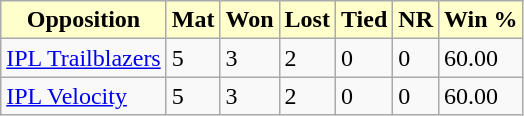<table class="wikitable sortable">
<tr>
<th style="background:#ffc;">Opposition</th>
<th style="background:#ffc;">Mat</th>
<th style="background:#ffc;">Won</th>
<th style="background:#ffc;">Lost</th>
<th style="background:#ffc;">Tied</th>
<th style="background:#ffc;">NR</th>
<th style="background:#ffc;">Win %</th>
</tr>
<tr>
<td><a href='#'>IPL Trailblazers</a></td>
<td>5</td>
<td>3</td>
<td>2</td>
<td>0</td>
<td>0</td>
<td>60.00</td>
</tr>
<tr>
<td><a href='#'>IPL Velocity</a></td>
<td>5</td>
<td>3</td>
<td>2</td>
<td>0</td>
<td>0</td>
<td>60.00</td>
</tr>
</table>
